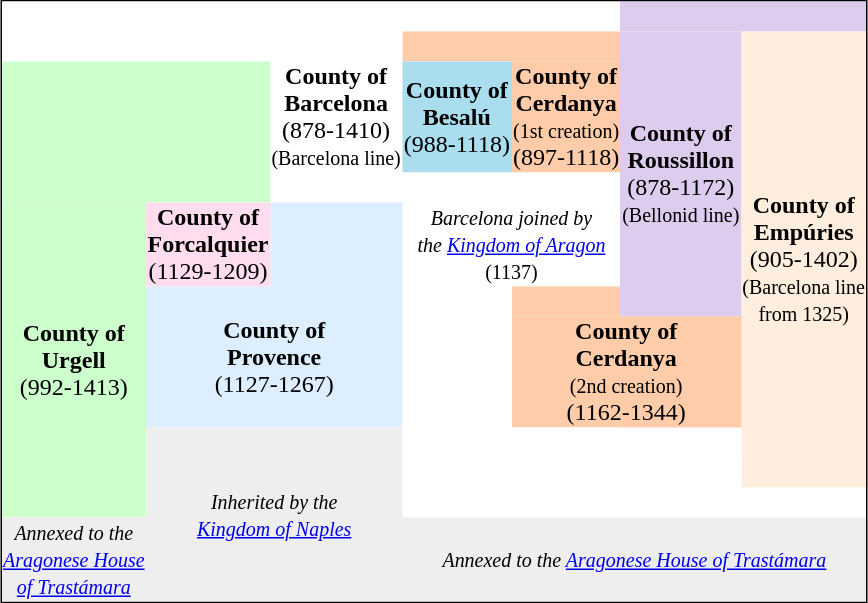<table align="center" style="border-spacing: 0px; border: 1px solid black; text-align: center;">
<tr>
<td colspan=6 style="background: #fff;">      </td>
<td colspan=2 rowspan="2" style="background: #dce;">      </td>
</tr>
<tr>
<td colspan=4 rowspan="2" style="background: #fff;">      </td>
<td colspan=2 rowspan="2" style="background: #fca;">      </td>
</tr>
<tr>
<td colspan=1 rowspan="5" style="background: #dce;"><strong>County of<br>Roussillon</strong><br>(878-1172)<br><small>(Bellonid line)</small></td>
<td colspan=1 rowspan="8" style="background: #fedf;"><strong>County of<br>Empúries</strong><br>(905-1402)<br><small>(Barcelona line<br>from 1325)</small></td>
</tr>
<tr>
<td colspan=2 rowspan="2" style="background: #cfc;">      </td>
<td colspan=2 style="background: #fff;"><strong>County of<br>Barcelona</strong><br>(878-1410)<br><small>(Barcelona line)</small></td>
<td colspan=1 style="background: #ade;"><strong>County of<br>Besalú</strong><br>(988-1118)</td>
<td colspan=1 style="background: #fca;"><strong>County of<br>Cerdanya</strong><br><small>(1st creation)</small><br>(897-1118)</td>
</tr>
<tr>
<td colspan=4 style="background: #fff;">      </td>
</tr>
<tr>
<td colspan=1 rowspan="6" style="background: #cfc;"><strong>County of<br>Urgell</strong><br>(992-1413)</td>
<td colspan=1 style="background: #fde;"><strong>County of<br>Forcalquier</strong><br>(1129-1209)</td>
<td colspan=1  style="background: #def;">      </td>
<td colspan=3 style="background: #fff;"><small><em>Barcelona joined by<br> the <a href='#'>Kingdom of Aragon</a></em><br>(1137)</small></td>
</tr>
<tr>
<td colspan=2 rowspan="2" style="background: #def;"><strong>County of<br>Provence</strong><br>(1127-1267)</td>
<td colspan=2 rowspan="2"style="background: #fff;">      </td>
<td colspan=1 style="background: #fca;">      </td>
</tr>
<tr>
<td colspan=2 style="background: #fca;"><strong>County of<br>Cerdanya</strong><br><small>(2nd creation)</small><br>(1162-1344)</td>
</tr>
<tr>
<td colspan=2 rowspan="4" style="background: #eee;"><small><em>Inherited by the<br><a href='#'>Kingdom of Naples</a></em></small></td>
<td colspan=3 style="background: #fff;">      </td>
</tr>
<tr>
<td colspan=4 style="background: #fff;">      </td>
</tr>
<tr>
<td colspan=5 style="background: #fff;">      </td>
</tr>
<tr>
<td colspan=1 style="background: #eee;"><small><em>Annexed to the<br><a href='#'>Aragonese House<br>of Trastámara</a></em></small></td>
<td colspan=5 style="background: #eee;"><small><em>Annexed to the <a href='#'>Aragonese House of Trastámara</a></em></small></td>
</tr>
</table>
